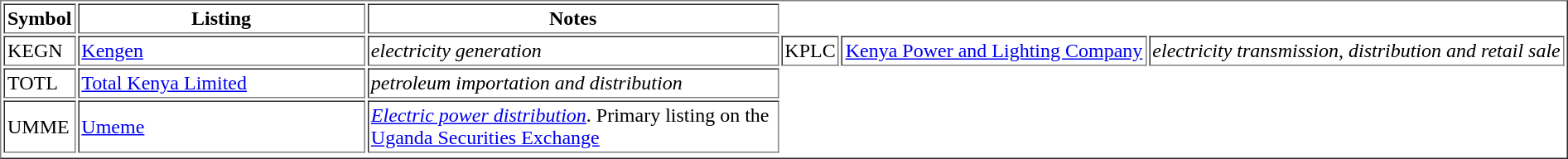<table border="1" cellpadding="2">
<tr>
<th width="50">Symbol</th>
<th width="225">Listing</th>
<th width="325">Notes</th>
</tr>
<tr>
<td>KEGN</td>
<td><a href='#'>Kengen</a></td>
<td><em>electricity generation</em></td>
<td>KPLC</td>
<td><a href='#'>Kenya Power and Lighting Company</a></td>
<td><em>electricity transmission, distribution and retail sale</em></td>
</tr>
<tr>
<td>TOTL</td>
<td><a href='#'>Total Kenya Limited</a></td>
<td><em>petroleum importation and distribution</em></td>
</tr>
<tr>
<td>UMME</td>
<td><a href='#'>Umeme</a></td>
<td><em><a href='#'>Electric power distribution</a></em>. Primary listing on the <a href='#'>Uganda Securities Exchange</a></td>
</tr>
<tr>
</tr>
</table>
